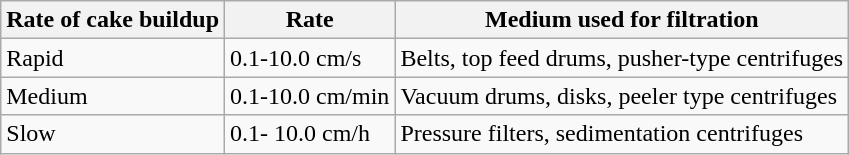<table class="wikitable">
<tr>
<th>Rate of cake buildup</th>
<th>Rate</th>
<th>Medium used for filtration</th>
</tr>
<tr>
<td>Rapid</td>
<td>0.1-10.0 cm/s</td>
<td>Belts, top feed drums, pusher-type centrifuges</td>
</tr>
<tr>
<td>Medium</td>
<td>0.1-10.0 cm/min</td>
<td>Vacuum drums, disks, peeler type centrifuges</td>
</tr>
<tr>
<td>Slow</td>
<td>0.1- 10.0 cm/h</td>
<td>Pressure filters, sedimentation centrifuges</td>
</tr>
</table>
